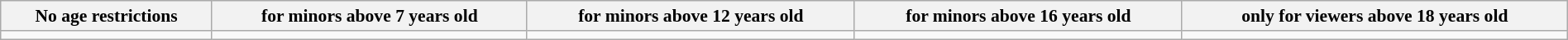<table class="wikitable" width="100%" style="text-align:center; font-size: 90%">
<tr>
<th>No age restrictions</th>
<th>for minors above 7 years old</th>
<th>for minors above 12 years old</th>
<th>for minors above 16 years old</th>
<th>only for viewers above 18 years old</th>
</tr>
<tr>
<td></td>
<td></td>
<td></td>
<td></td>
<td></td>
</tr>
</table>
